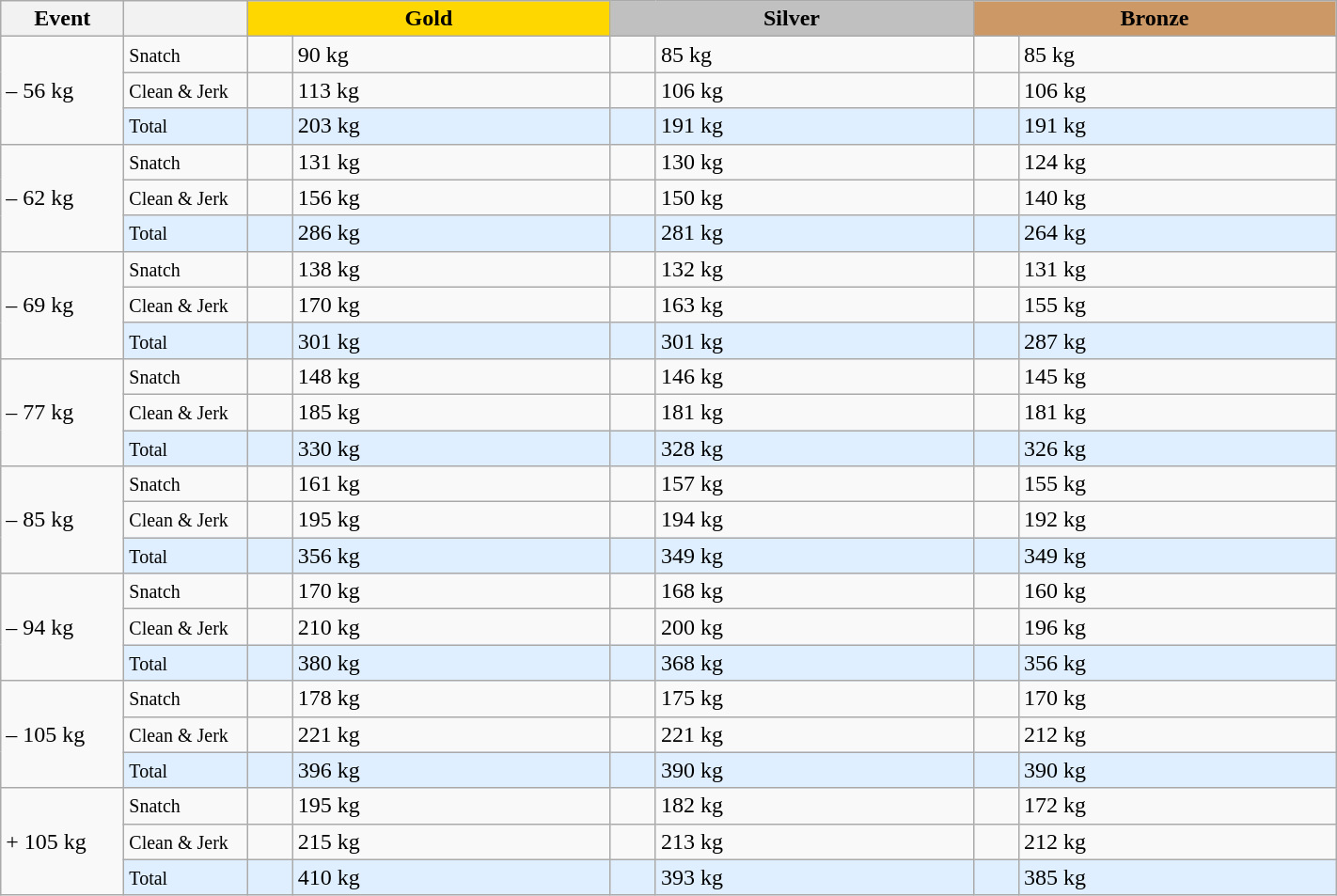<table class="wikitable">
<tr>
<th width=80>Event</th>
<th width=80></th>
<td bgcolor=gold align="center" colspan=2 width=250><strong>Gold</strong></td>
<td bgcolor=silver align="center" colspan=2 width=250><strong>Silver</strong></td>
<td bgcolor=#cc9966 colspan=2 align="center" width=250><strong>Bronze</strong></td>
</tr>
<tr>
<td rowspan=3>– 56 kg</td>
<td><small>Snatch</small></td>
<td></td>
<td>90 kg</td>
<td></td>
<td>85 kg</td>
<td></td>
<td>85 kg</td>
</tr>
<tr>
<td><small>Clean & Jerk</small></td>
<td></td>
<td>113 kg</td>
<td></td>
<td>106 kg</td>
<td></td>
<td>106 kg</td>
</tr>
<tr bgcolor=#dfefff>
<td><small>Total</small></td>
<td></td>
<td>203 kg</td>
<td></td>
<td>191 kg</td>
<td></td>
<td>191 kg</td>
</tr>
<tr>
<td rowspan=3>– 62 kg</td>
<td><small>Snatch</small></td>
<td></td>
<td>131 kg</td>
<td></td>
<td>130 kg</td>
<td></td>
<td>124 kg</td>
</tr>
<tr>
<td><small>Clean & Jerk</small></td>
<td></td>
<td>156 kg</td>
<td></td>
<td>150 kg</td>
<td></td>
<td>140 kg</td>
</tr>
<tr bgcolor=#dfefff>
<td><small>Total</small></td>
<td></td>
<td>286 kg</td>
<td></td>
<td>281 kg</td>
<td></td>
<td>264 kg</td>
</tr>
<tr>
<td rowspan=3>– 69 kg</td>
<td><small>Snatch</small></td>
<td></td>
<td>138 kg</td>
<td></td>
<td>132 kg</td>
<td></td>
<td>131 kg</td>
</tr>
<tr>
<td><small>Clean & Jerk</small></td>
<td></td>
<td>170 kg</td>
<td></td>
<td>163 kg</td>
<td></td>
<td>155 kg</td>
</tr>
<tr bgcolor=#dfefff>
<td><small>Total</small></td>
<td></td>
<td>301 kg</td>
<td></td>
<td>301 kg</td>
<td></td>
<td>287 kg</td>
</tr>
<tr>
<td rowspan=3>– 77 kg</td>
<td><small>Snatch</small></td>
<td></td>
<td>148 kg</td>
<td></td>
<td>146 kg</td>
<td></td>
<td>145 kg</td>
</tr>
<tr>
<td><small>Clean & Jerk</small></td>
<td></td>
<td>185 kg</td>
<td></td>
<td>181 kg</td>
<td></td>
<td>181 kg</td>
</tr>
<tr bgcolor=#dfefff>
<td><small>Total</small></td>
<td></td>
<td>330 kg</td>
<td></td>
<td>328 kg</td>
<td></td>
<td>326 kg</td>
</tr>
<tr>
<td rowspan=3>– 85 kg</td>
<td><small>Snatch</small></td>
<td></td>
<td>161 kg</td>
<td></td>
<td>157 kg</td>
<td></td>
<td>155 kg</td>
</tr>
<tr>
<td><small>Clean & Jerk</small></td>
<td></td>
<td>195 kg</td>
<td></td>
<td>194 kg</td>
<td></td>
<td>192 kg</td>
</tr>
<tr bgcolor=#dfefff>
<td><small>Total</small></td>
<td></td>
<td>356 kg</td>
<td></td>
<td>349 kg</td>
<td></td>
<td>349 kg</td>
</tr>
<tr>
<td rowspan=3>– 94 kg</td>
<td><small>Snatch</small></td>
<td></td>
<td>170 kg</td>
<td></td>
<td>168 kg</td>
<td></td>
<td>160 kg</td>
</tr>
<tr>
<td><small>Clean & Jerk</small></td>
<td></td>
<td>210 kg</td>
<td></td>
<td>200 kg</td>
<td></td>
<td>196 kg</td>
</tr>
<tr bgcolor=#dfefff>
<td><small>Total</small></td>
<td></td>
<td>380 kg</td>
<td></td>
<td>368 kg</td>
<td></td>
<td>356 kg</td>
</tr>
<tr>
<td rowspan=3>– 105 kg</td>
<td><small>Snatch</small></td>
<td></td>
<td>178 kg</td>
<td></td>
<td>175 kg</td>
<td></td>
<td>170 kg</td>
</tr>
<tr>
<td><small>Clean & Jerk</small></td>
<td></td>
<td>221 kg</td>
<td></td>
<td>221 kg</td>
<td></td>
<td>212 kg</td>
</tr>
<tr bgcolor=#dfefff>
<td><small>Total</small></td>
<td></td>
<td>396 kg</td>
<td></td>
<td>390 kg</td>
<td></td>
<td>390 kg</td>
</tr>
<tr>
<td rowspan=3>+ 105 kg</td>
<td><small>Snatch</small></td>
<td></td>
<td>195 kg</td>
<td></td>
<td>182 kg</td>
<td></td>
<td>172 kg</td>
</tr>
<tr>
<td><small>Clean & Jerk</small></td>
<td></td>
<td>215 kg</td>
<td></td>
<td>213 kg</td>
<td></td>
<td>212 kg</td>
</tr>
<tr bgcolor=#dfefff>
<td><small>Total</small></td>
<td></td>
<td>410 kg</td>
<td></td>
<td>393 kg</td>
<td></td>
<td>385 kg</td>
</tr>
</table>
